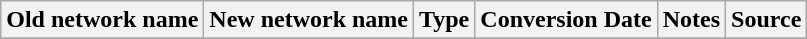<table class="wikitable">
<tr>
<th>Old network name</th>
<th>New network name</th>
<th>Type</th>
<th>Conversion Date</th>
<th>Notes</th>
<th>Source</th>
</tr>
<tr>
</tr>
</table>
